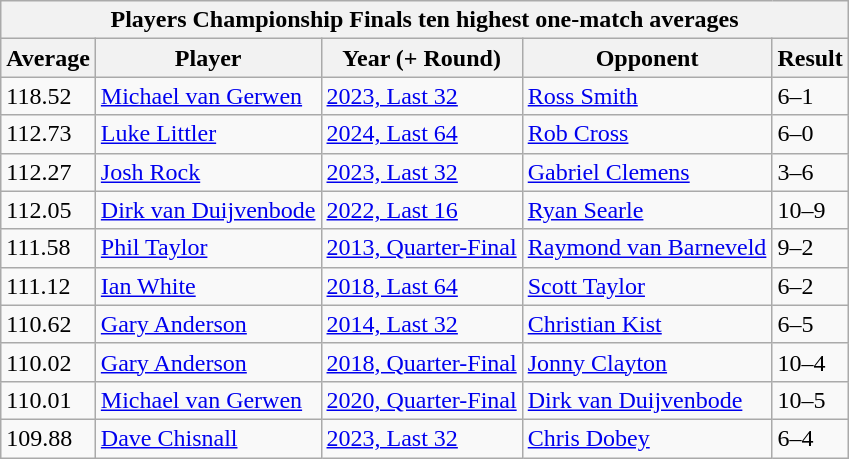<table class="wikitable sortable">
<tr>
<th colspan=5>Players Championship Finals ten highest one-match averages</th>
</tr>
<tr>
<th>Average</th>
<th>Player</th>
<th>Year (+ Round)</th>
<th>Opponent</th>
<th>Result</th>
</tr>
<tr>
<td>118.52</td>
<td> <a href='#'>Michael van Gerwen</a></td>
<td><a href='#'>2023, Last 32</a></td>
<td> <a href='#'>Ross Smith</a></td>
<td>6–1</td>
</tr>
<tr>
<td>112.73</td>
<td> <a href='#'>Luke Littler</a></td>
<td><a href='#'>2024, Last 64</a></td>
<td> <a href='#'>Rob Cross</a></td>
<td>6–0</td>
</tr>
<tr>
<td>112.27</td>
<td> <a href='#'>Josh Rock</a></td>
<td><a href='#'>2023, Last 32</a></td>
<td> <a href='#'>Gabriel Clemens</a></td>
<td>3–6</td>
</tr>
<tr>
<td>112.05</td>
<td> <a href='#'>Dirk van Duijvenbode</a></td>
<td><a href='#'>2022, Last 16</a></td>
<td> <a href='#'>Ryan Searle</a></td>
<td>10–9</td>
</tr>
<tr>
<td>111.58</td>
<td> <a href='#'>Phil Taylor</a></td>
<td><a href='#'>2013, Quarter-Final</a></td>
<td> <a href='#'>Raymond van Barneveld</a></td>
<td>9–2</td>
</tr>
<tr>
<td>111.12</td>
<td> <a href='#'>Ian White</a></td>
<td><a href='#'>2018, Last 64</a></td>
<td> <a href='#'>Scott Taylor</a></td>
<td>6–2</td>
</tr>
<tr>
<td>110.62</td>
<td> <a href='#'>Gary Anderson</a></td>
<td><a href='#'>2014, Last 32</a></td>
<td> <a href='#'>Christian Kist</a></td>
<td>6–5</td>
</tr>
<tr>
<td>110.02</td>
<td> <a href='#'>Gary Anderson</a></td>
<td><a href='#'>2018, Quarter-Final</a></td>
<td> <a href='#'>Jonny Clayton</a></td>
<td>10–4</td>
</tr>
<tr>
<td>110.01</td>
<td> <a href='#'>Michael van Gerwen</a></td>
<td><a href='#'>2020, Quarter-Final</a></td>
<td> <a href='#'>Dirk van Duijvenbode</a></td>
<td>10–5</td>
</tr>
<tr>
<td>109.88</td>
<td> <a href='#'>Dave Chisnall</a></td>
<td><a href='#'>2023, Last 32</a></td>
<td> <a href='#'>Chris Dobey</a></td>
<td>6–4</td>
</tr>
</table>
